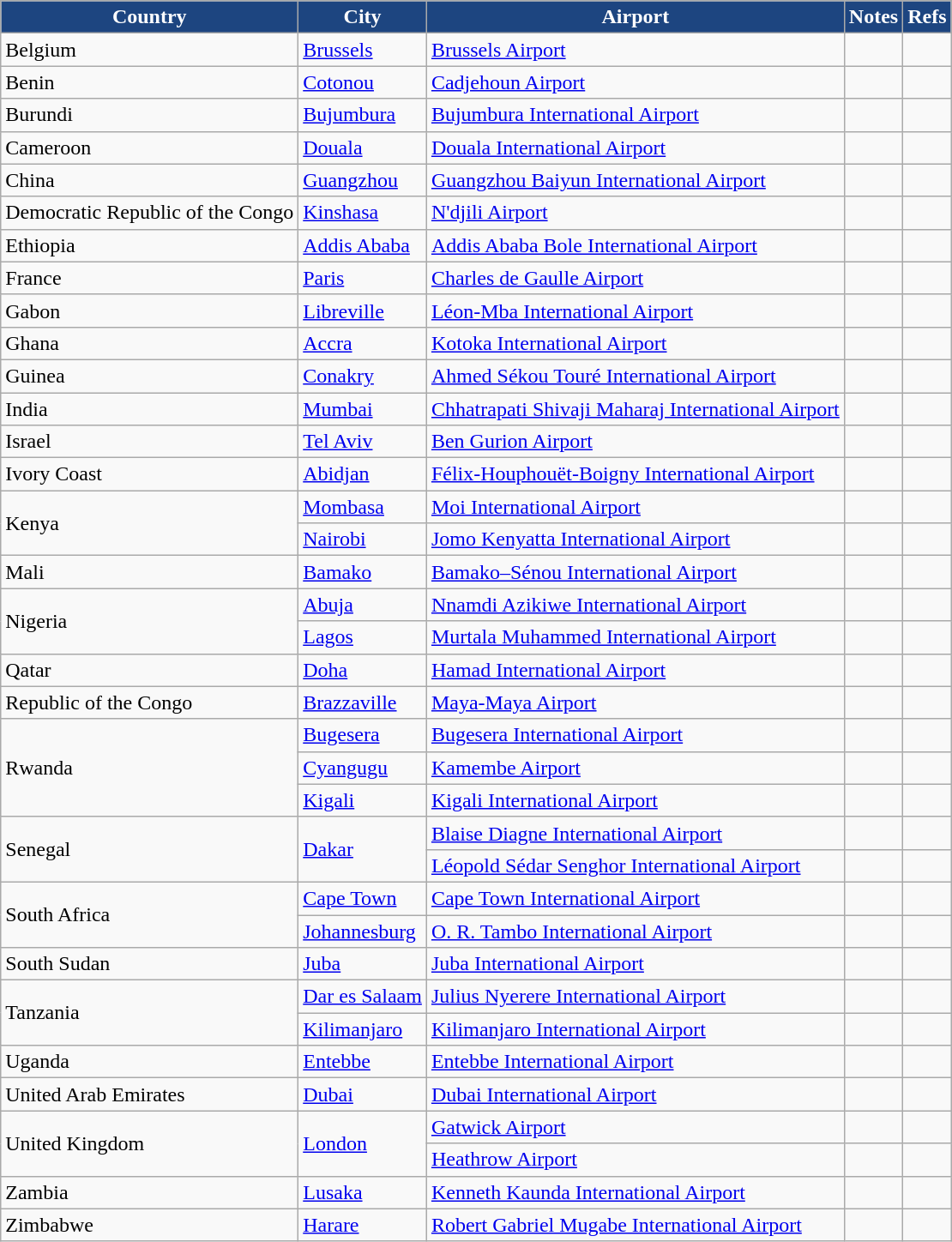<table class="sortable wikitable">
<tr>
<th style="background-color:#1d4580;color: white">Country</th>
<th style="background-color:#1d4580;color: white">City</th>
<th style="background-color:#1d4580;color: white">Airport</th>
<th style="background-color:#1d4580;color: white">Notes</th>
<th style="background-color:#1d4580;color: white">Refs</th>
</tr>
<tr>
<td>Belgium</td>
<td><a href='#'>Brussels</a></td>
<td><a href='#'>Brussels Airport</a></td>
<td align=center></td>
<td align=center></td>
</tr>
<tr>
<td>Benin</td>
<td><a href='#'>Cotonou</a></td>
<td><a href='#'>Cadjehoun Airport</a></td>
<td></td>
<td align=center></td>
</tr>
<tr>
<td>Burundi</td>
<td><a href='#'>Bujumbura</a></td>
<td><a href='#'>Bujumbura International Airport</a></td>
<td align=center></td>
<td align=center></td>
</tr>
<tr>
<td>Cameroon</td>
<td><a href='#'>Douala</a></td>
<td><a href='#'>Douala International Airport</a></td>
<td align=center></td>
<td align=center></td>
</tr>
<tr>
<td>China</td>
<td><a href='#'>Guangzhou</a></td>
<td><a href='#'>Guangzhou Baiyun International Airport</a></td>
<td></td>
<td align=center></td>
</tr>
<tr>
<td>Democratic Republic of the Congo</td>
<td><a href='#'>Kinshasa</a></td>
<td><a href='#'>N'djili Airport</a></td>
<td align=center></td>
<td align=center></td>
</tr>
<tr>
<td>Ethiopia</td>
<td><a href='#'>Addis Ababa</a></td>
<td><a href='#'>Addis Ababa Bole International Airport</a></td>
<td align=center></td>
<td align=center></td>
</tr>
<tr>
<td>France</td>
<td><a href='#'>Paris</a></td>
<td><a href='#'>Charles de Gaulle Airport</a></td>
<td align=center></td>
<td align=center></td>
</tr>
<tr>
<td>Gabon</td>
<td><a href='#'>Libreville</a></td>
<td><a href='#'>Léon-Mba International Airport</a></td>
<td align=center></td>
<td align=center></td>
</tr>
<tr>
<td>Ghana</td>
<td><a href='#'>Accra</a></td>
<td><a href='#'>Kotoka International Airport</a></td>
<td align=center></td>
<td align=center></td>
</tr>
<tr>
<td>Guinea</td>
<td><a href='#'>Conakry</a></td>
<td><a href='#'>Ahmed Sékou Touré International Airport</a></td>
<td align=center></td>
<td align=center></td>
</tr>
<tr>
<td>India</td>
<td><a href='#'>Mumbai</a></td>
<td><a href='#'>Chhatrapati Shivaji Maharaj International Airport</a></td>
<td></td>
<td align=center></td>
</tr>
<tr>
<td>Israel</td>
<td><a href='#'>Tel Aviv</a></td>
<td><a href='#'>Ben Gurion Airport</a></td>
<td></td>
<td align=center></td>
</tr>
<tr>
<td>Ivory Coast</td>
<td><a href='#'>Abidjan</a></td>
<td><a href='#'>Félix-Houphouët-Boigny International Airport</a></td>
<td align=center></td>
<td align=center></td>
</tr>
<tr>
<td rowspan="2">Kenya</td>
<td><a href='#'>Mombasa</a></td>
<td><a href='#'>Moi International Airport</a></td>
<td align=center></td>
<td align=center></td>
</tr>
<tr>
<td><a href='#'>Nairobi</a></td>
<td><a href='#'>Jomo Kenyatta International Airport</a></td>
<td align=center></td>
<td align=center></td>
</tr>
<tr>
<td>Mali</td>
<td><a href='#'>Bamako</a></td>
<td><a href='#'>Bamako–Sénou International Airport</a></td>
<td align=center></td>
<td align=center></td>
</tr>
<tr>
<td rowspan="2">Nigeria</td>
<td><a href='#'>Abuja</a></td>
<td><a href='#'>Nnamdi Azikiwe International Airport</a></td>
<td align=center></td>
<td align=center></td>
</tr>
<tr>
<td><a href='#'>Lagos</a></td>
<td><a href='#'>Murtala Muhammed International Airport</a></td>
<td align=center></td>
<td align=center></td>
</tr>
<tr>
<td>Qatar</td>
<td><a href='#'>Doha</a></td>
<td><a href='#'>Hamad International Airport</a></td>
<td align=center></td>
<td align=center></td>
</tr>
<tr>
<td>Republic of the Congo</td>
<td><a href='#'>Brazzaville</a></td>
<td><a href='#'>Maya-Maya Airport</a></td>
<td align=center></td>
<td align=center></td>
</tr>
<tr>
<td rowspan="3">Rwanda</td>
<td><a href='#'>Bugesera</a></td>
<td><a href='#'>Bugesera International Airport</a></td>
<td align=center></td>
<td align=center></td>
</tr>
<tr>
<td><a href='#'>Cyangugu</a></td>
<td><a href='#'>Kamembe Airport</a></td>
<td align=center></td>
<td align=center></td>
</tr>
<tr>
<td><a href='#'>Kigali</a></td>
<td><a href='#'>Kigali International Airport</a></td>
<td></td>
<td align=center></td>
</tr>
<tr>
<td rowspan="2">Senegal</td>
<td rowspan="2"><a href='#'>Dakar</a></td>
<td><a href='#'>Blaise Diagne International Airport</a></td>
<td align=center></td>
<td align=center></td>
</tr>
<tr>
<td><a href='#'>Léopold Sédar Senghor International Airport</a></td>
<td></td>
<td align=center></td>
</tr>
<tr>
<td rowspan="2">South Africa</td>
<td><a href='#'>Cape Town</a></td>
<td><a href='#'>Cape Town International Airport</a></td>
<td></td>
<td align=center></td>
</tr>
<tr>
<td><a href='#'>Johannesburg</a></td>
<td><a href='#'>O. R. Tambo International Airport</a></td>
<td align=center></td>
<td align=center></td>
</tr>
<tr>
<td>South Sudan</td>
<td><a href='#'>Juba</a></td>
<td><a href='#'>Juba International Airport</a></td>
<td align=center></td>
<td align=center></td>
</tr>
<tr>
<td rowspan="2">Tanzania</td>
<td><a href='#'>Dar es Salaam</a></td>
<td><a href='#'>Julius Nyerere International Airport</a></td>
<td align=center></td>
<td align=center></td>
</tr>
<tr>
<td><a href='#'>Kilimanjaro</a></td>
<td><a href='#'>Kilimanjaro International Airport</a></td>
<td align=center></td>
<td align=center></td>
</tr>
<tr>
<td>Uganda</td>
<td><a href='#'>Entebbe</a></td>
<td><a href='#'>Entebbe International Airport</a></td>
<td align=center></td>
<td align=center></td>
</tr>
<tr>
<td>United Arab Emirates</td>
<td><a href='#'>Dubai</a></td>
<td><a href='#'>Dubai International Airport</a></td>
<td align=center></td>
<td align=center></td>
</tr>
<tr>
<td rowspan="2">United Kingdom</td>
<td rowspan="2"><a href='#'>London</a></td>
<td><a href='#'>Gatwick Airport</a></td>
<td></td>
<td align=center></td>
</tr>
<tr>
<td><a href='#'>Heathrow Airport</a></td>
<td align=center></td>
<td align=center></td>
</tr>
<tr>
<td>Zambia</td>
<td><a href='#'>Lusaka</a></td>
<td><a href='#'>Kenneth Kaunda International Airport</a></td>
<td align=center></td>
<td align=center></td>
</tr>
<tr>
<td>Zimbabwe</td>
<td><a href='#'>Harare</a></td>
<td><a href='#'>Robert Gabriel Mugabe International Airport</a></td>
<td align=center></td>
<td align=center></td>
</tr>
</table>
